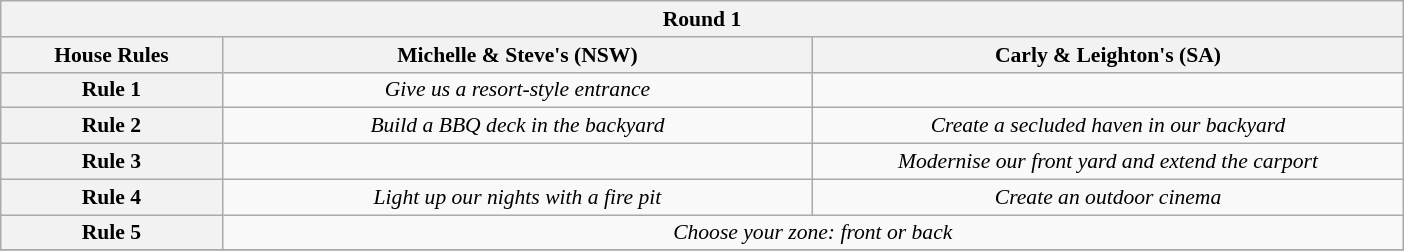<table class="wikitable plainrowheaders" style="text-align:center; font-size:90%; width:65em;">
<tr>
<th colspan="3" >Round 1</th>
</tr>
<tr>
<th style="width:15%;">House Rules</th>
<th style="width:40%;">Michelle & Steve's (NSW)</th>
<th style="width:40%;">Carly & Leighton's (SA)</th>
</tr>
<tr>
<th>Rule 1</th>
<td><em>Give us a resort-style entrance</em></td>
<td></td>
</tr>
<tr>
<th>Rule 2</th>
<td><em>Build a BBQ deck in the backyard</em></td>
<td><em>Create a secluded haven in our backyard</em></td>
</tr>
<tr>
<th>Rule 3</th>
<td></td>
<td><em>Modernise our front yard and extend the carport</em></td>
</tr>
<tr>
<th>Rule 4</th>
<td><em>Light up our nights with a fire pit</em></td>
<td><em>Create an outdoor cinema</em></td>
</tr>
<tr>
<th>Rule 5</th>
<td colspan="2"><em>Choose your zone: front or back</em></td>
</tr>
<tr>
</tr>
</table>
